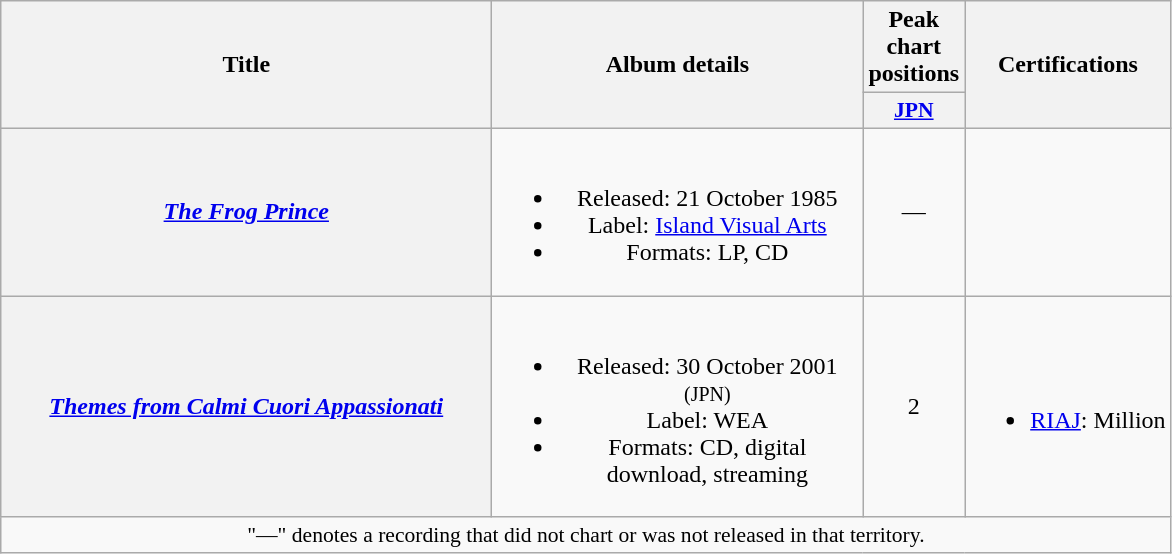<table class="wikitable plainrowheaders" style="text-align:center;">
<tr>
<th scope="col" rowspan="2" style="width:20em;">Title</th>
<th scope="col" rowspan="2" style="width:15em;">Album details</th>
<th scope="col" colspan="1">Peak chart positions</th>
<th scope="col" rowspan="2">Certifications</th>
</tr>
<tr>
<th scope="col" style="width:2em; font-size:90%;"><a href='#'>JPN</a><br></th>
</tr>
<tr>
<th scope="row"><em><a href='#'>The Frog Prince</a></em></th>
<td><br><ul><li>Released: 21 October 1985</li><li>Label: <a href='#'>Island Visual Arts</a></li><li>Formats: LP, CD</li></ul></td>
<td>—</td>
<td></td>
</tr>
<tr>
<th scope="row"><em><a href='#'>Themes from Calmi Cuori Appassionati</a></em></th>
<td><br><ul><li>Released: 30 October 2001 <small>(JPN)</small></li><li>Label: WEA</li><li>Formats: CD, digital download, streaming</li></ul></td>
<td>2</td>
<td><br><ul><li><a href='#'>RIAJ</a>: Million</li></ul></td>
</tr>
<tr>
<td colspan="14" style="font-size:90%">"—" denotes a recording that did not chart or was not released in that territory.</td>
</tr>
</table>
